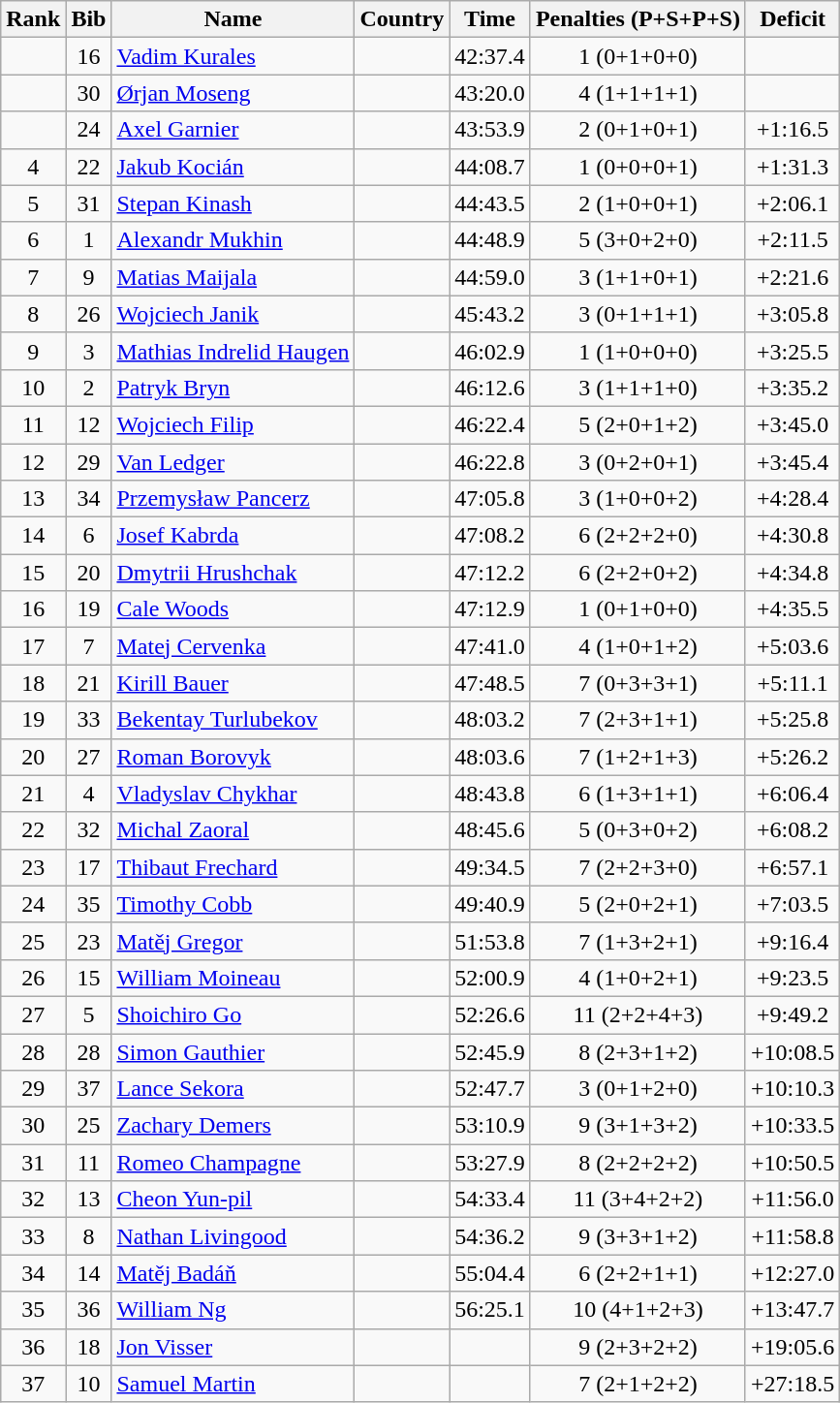<table class="wikitable sortable" style="text-align:center">
<tr>
<th>Rank</th>
<th>Bib</th>
<th>Name</th>
<th>Country</th>
<th>Time</th>
<th>Penalties (P+S+P+S)</th>
<th>Deficit</th>
</tr>
<tr>
<td></td>
<td>16</td>
<td align=left><a href='#'>Vadim Kurales</a></td>
<td align=left></td>
<td>42:37.4</td>
<td>1 (0+1+0+0)</td>
<td></td>
</tr>
<tr>
<td></td>
<td>30</td>
<td align=left><a href='#'>Ørjan Moseng</a></td>
<td align=left></td>
<td>43:20.0</td>
<td>4 (1+1+1+1)</td>
<td></td>
</tr>
<tr>
<td></td>
<td>24</td>
<td align=left><a href='#'>Axel Garnier</a></td>
<td align=left></td>
<td>43:53.9</td>
<td>2 (0+1+0+1)</td>
<td>+1:16.5</td>
</tr>
<tr>
<td>4</td>
<td>22</td>
<td align=left><a href='#'>Jakub Kocián</a></td>
<td align=left></td>
<td>44:08.7</td>
<td>1 (0+0+0+1)</td>
<td>+1:31.3</td>
</tr>
<tr>
<td>5</td>
<td>31</td>
<td align=left><a href='#'>Stepan Kinash</a></td>
<td align=left></td>
<td>44:43.5</td>
<td>2 (1+0+0+1)</td>
<td>+2:06.1</td>
</tr>
<tr>
<td>6</td>
<td>1</td>
<td align=left><a href='#'>Alexandr Mukhin</a></td>
<td align=left></td>
<td>44:48.9</td>
<td>5 (3+0+2+0)</td>
<td>+2:11.5</td>
</tr>
<tr>
<td>7</td>
<td>9</td>
<td align=left><a href='#'>Matias Maijala</a></td>
<td align=left></td>
<td>44:59.0</td>
<td>3 (1+1+0+1)</td>
<td>+2:21.6</td>
</tr>
<tr>
<td>8</td>
<td>26</td>
<td align=left><a href='#'>Wojciech Janik</a></td>
<td align=left></td>
<td>45:43.2</td>
<td>3 (0+1+1+1)</td>
<td>+3:05.8</td>
</tr>
<tr>
<td>9</td>
<td>3</td>
<td align=left><a href='#'>Mathias Indrelid Haugen</a></td>
<td align=left></td>
<td>46:02.9</td>
<td>1 (1+0+0+0)</td>
<td>+3:25.5</td>
</tr>
<tr>
<td>10</td>
<td>2</td>
<td align=left><a href='#'>Patryk Bryn</a></td>
<td align=left></td>
<td>46:12.6</td>
<td>3 (1+1+1+0)</td>
<td>+3:35.2</td>
</tr>
<tr>
<td>11</td>
<td>12</td>
<td align=left><a href='#'>Wojciech Filip</a></td>
<td align=left></td>
<td>46:22.4</td>
<td>5 (2+0+1+2)</td>
<td>+3:45.0</td>
</tr>
<tr>
<td>12</td>
<td>29</td>
<td align=left><a href='#'>Van Ledger</a></td>
<td align=left></td>
<td>46:22.8</td>
<td>3 (0+2+0+1)</td>
<td>+3:45.4</td>
</tr>
<tr>
<td>13</td>
<td>34</td>
<td align=left><a href='#'>Przemysław Pancerz</a></td>
<td align=left></td>
<td>47:05.8</td>
<td>3 (1+0+0+2)</td>
<td>+4:28.4</td>
</tr>
<tr>
<td>14</td>
<td>6</td>
<td align=left><a href='#'>Josef Kabrda</a></td>
<td align=left></td>
<td>47:08.2</td>
<td>6 (2+2+2+0)</td>
<td>+4:30.8</td>
</tr>
<tr>
<td>15</td>
<td>20</td>
<td align=left><a href='#'>Dmytrii Hrushchak</a></td>
<td align=left></td>
<td>47:12.2</td>
<td>6 (2+2+0+2)</td>
<td>+4:34.8</td>
</tr>
<tr>
<td>16</td>
<td>19</td>
<td align=left><a href='#'>Cale Woods</a></td>
<td align=left></td>
<td>47:12.9</td>
<td>1 (0+1+0+0)</td>
<td>+4:35.5</td>
</tr>
<tr>
<td>17</td>
<td>7</td>
<td align=left><a href='#'>Matej Cervenka</a></td>
<td align=left></td>
<td>47:41.0</td>
<td>4 (1+0+1+2)</td>
<td>+5:03.6</td>
</tr>
<tr>
<td>18</td>
<td>21</td>
<td align=left><a href='#'>Kirill Bauer</a></td>
<td align=left></td>
<td>47:48.5</td>
<td>7 (0+3+3+1)</td>
<td>+5:11.1</td>
</tr>
<tr>
<td>19</td>
<td>33</td>
<td align=left><a href='#'>Bekentay Turlubekov</a></td>
<td align=left></td>
<td>48:03.2</td>
<td>7 (2+3+1+1)</td>
<td>+5:25.8</td>
</tr>
<tr>
<td>20</td>
<td>27</td>
<td align=left><a href='#'>Roman Borovyk</a></td>
<td align=left></td>
<td>48:03.6</td>
<td>7 (1+2+1+3)</td>
<td>+5:26.2</td>
</tr>
<tr>
<td>21</td>
<td>4</td>
<td align=left><a href='#'>Vladyslav Chykhar</a></td>
<td align=left></td>
<td>48:43.8</td>
<td>6 (1+3+1+1)</td>
<td>+6:06.4</td>
</tr>
<tr>
<td>22</td>
<td>32</td>
<td align=left><a href='#'>Michal Zaoral</a></td>
<td align=left></td>
<td>48:45.6</td>
<td>5 (0+3+0+2)</td>
<td>+6:08.2</td>
</tr>
<tr>
<td>23</td>
<td>17</td>
<td align=left><a href='#'>Thibaut Frechard</a></td>
<td align=left></td>
<td>49:34.5</td>
<td>7 (2+2+3+0)</td>
<td>+6:57.1</td>
</tr>
<tr>
<td>24</td>
<td>35</td>
<td align=left><a href='#'>Timothy Cobb</a></td>
<td align=left></td>
<td>49:40.9</td>
<td>5 (2+0+2+1)</td>
<td>+7:03.5</td>
</tr>
<tr>
<td>25</td>
<td>23</td>
<td align=left><a href='#'>Matěj Gregor</a></td>
<td align=left></td>
<td>51:53.8</td>
<td>7 (1+3+2+1)</td>
<td>+9:16.4</td>
</tr>
<tr>
<td>26</td>
<td>15</td>
<td align=left><a href='#'>William Moineau</a></td>
<td align=left></td>
<td>52:00.9</td>
<td>4 (1+0+2+1)</td>
<td>+9:23.5</td>
</tr>
<tr>
<td>27</td>
<td>5</td>
<td align=left><a href='#'>Shoichiro Go</a></td>
<td align=left></td>
<td>52:26.6</td>
<td>11 (2+2+4+3)</td>
<td>+9:49.2</td>
</tr>
<tr>
<td>28</td>
<td>28</td>
<td align=left><a href='#'>Simon Gauthier</a></td>
<td align=left></td>
<td>52:45.9</td>
<td>8 (2+3+1+2)</td>
<td>+10:08.5</td>
</tr>
<tr>
<td>29</td>
<td>37</td>
<td align=left><a href='#'>Lance Sekora</a></td>
<td align=left></td>
<td>52:47.7</td>
<td>3 (0+1+2+0)</td>
<td>+10:10.3</td>
</tr>
<tr>
<td>30</td>
<td>25</td>
<td align=left><a href='#'>Zachary Demers</a></td>
<td align=left></td>
<td>53:10.9</td>
<td>9 (3+1+3+2)</td>
<td>+10:33.5</td>
</tr>
<tr>
<td>31</td>
<td>11</td>
<td align=left><a href='#'>Romeo Champagne</a></td>
<td align=left></td>
<td>53:27.9</td>
<td>8 (2+2+2+2)</td>
<td>+10:50.5</td>
</tr>
<tr>
<td>32</td>
<td>13</td>
<td align=left><a href='#'>Cheon Yun-pil</a></td>
<td align=left></td>
<td>54:33.4</td>
<td>11 (3+4+2+2)</td>
<td>+11:56.0</td>
</tr>
<tr>
<td>33</td>
<td>8</td>
<td align=left><a href='#'>Nathan Livingood</a></td>
<td align=left></td>
<td>54:36.2</td>
<td>9 (3+3+1+2)</td>
<td>+11:58.8</td>
</tr>
<tr>
<td>34</td>
<td>14</td>
<td align=left><a href='#'>Matěj Badáň</a></td>
<td align=left></td>
<td>55:04.4</td>
<td>6 (2+2+1+1)</td>
<td>+12:27.0</td>
</tr>
<tr>
<td>35</td>
<td>36</td>
<td align=left><a href='#'>William Ng</a></td>
<td align=left></td>
<td>56:25.1</td>
<td>10 (4+1+2+3)</td>
<td>+13:47.7</td>
</tr>
<tr>
<td>36</td>
<td>18</td>
<td align=left><a href='#'>Jon Visser</a></td>
<td align=left></td>
<td></td>
<td>9 (2+3+2+2)</td>
<td>+19:05.6</td>
</tr>
<tr>
<td>37</td>
<td>10</td>
<td align=left><a href='#'>Samuel Martin</a></td>
<td align=left></td>
<td></td>
<td>7 (2+1+2+2)</td>
<td>+27:18.5</td>
</tr>
</table>
